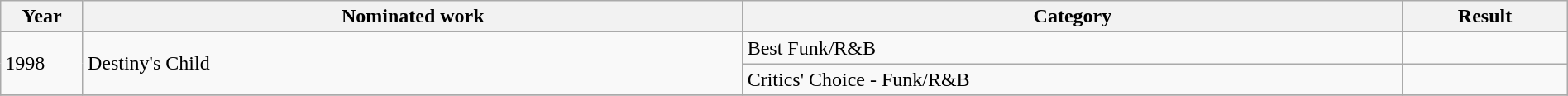<table class="wikitable" width="100%">
<tr>
<th width="5%">Year</th>
<th width="40%">Nominated work</th>
<th width="40%">Category</th>
<th width="10%">Result</th>
</tr>
<tr>
<td rowspan="2">1998</td>
<td rowspan="2">Destiny's Child</td>
<td>Best Funk/R&B</td>
<td></td>
</tr>
<tr>
<td>Critics' Choice - Funk/R&B</td>
<td></td>
</tr>
<tr>
</tr>
</table>
